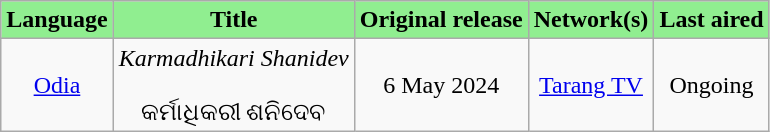<table class="wikitable" style="text-align:center;">
<tr>
<th style="background:LightGreen;">Language</th>
<th style="background:LightGreen;">Title</th>
<th style="background:LightGreen;">Original release</th>
<th style="background:LightGreen;">Network(s)</th>
<th style="background:LightGreen;">Last aired</th>
</tr>
<tr>
<td><a href='#'>Odia</a></td>
<td><em>Karmadhikari Shanidev</em> <br><br>କର୍ମାଧିକରୀ ଶନିଦେବ</td>
<td>6 May 2024</td>
<td><a href='#'>Tarang TV</a></td>
<td>Ongoing</td>
</tr>
</table>
